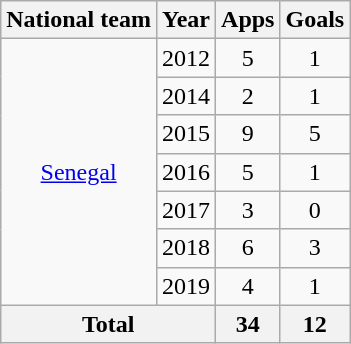<table class="wikitable" style="text-align: center;">
<tr>
<th>National team</th>
<th>Year</th>
<th>Apps</th>
<th>Goals</th>
</tr>
<tr>
<td rowspan="7"><a href='#'>Senegal</a></td>
<td>2012</td>
<td>5</td>
<td>1</td>
</tr>
<tr>
<td>2014</td>
<td>2</td>
<td>1</td>
</tr>
<tr>
<td>2015</td>
<td>9</td>
<td>5</td>
</tr>
<tr>
<td>2016</td>
<td>5</td>
<td>1</td>
</tr>
<tr>
<td>2017</td>
<td>3</td>
<td>0</td>
</tr>
<tr>
<td>2018</td>
<td>6</td>
<td>3</td>
</tr>
<tr>
<td>2019</td>
<td>4</td>
<td>1</td>
</tr>
<tr>
<th colspan="2">Total</th>
<th>34</th>
<th>12</th>
</tr>
</table>
